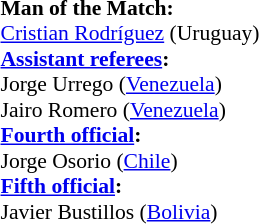<table style="width:50%; font-size:90%;">
<tr>
<td><br><strong>Man of the Match:</strong>
<br><a href='#'>Cristian Rodríguez</a> (Uruguay)<br><strong><a href='#'>Assistant referees</a>:</strong>
<br>Jorge Urrego (<a href='#'>Venezuela</a>)
<br>Jairo Romero (<a href='#'>Venezuela</a>)
<br><strong><a href='#'>Fourth official</a>:</strong>
<br>Jorge Osorio (<a href='#'>Chile</a>)
<br><strong><a href='#'>Fifth official</a>:</strong>
<br>Javier Bustillos (<a href='#'>Bolivia</a>)</td>
</tr>
</table>
